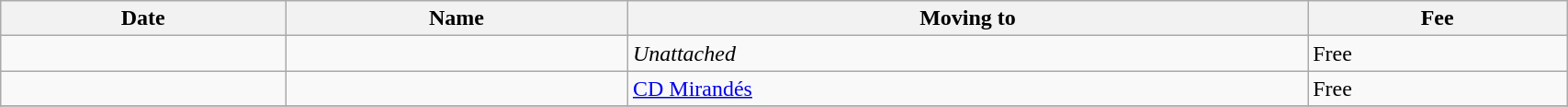<table class="wikitable sortable" width=90%>
<tr>
<th>Date</th>
<th>Name</th>
<th>Moving to</th>
<th>Fee</th>
</tr>
<tr>
<td></td>
<td> </td>
<td> <em>Unattached</em></td>
<td>Free</td>
</tr>
<tr>
<td></td>
<td> </td>
<td> <a href='#'>CD Mirandés</a></td>
<td>Free</td>
</tr>
<tr>
</tr>
</table>
